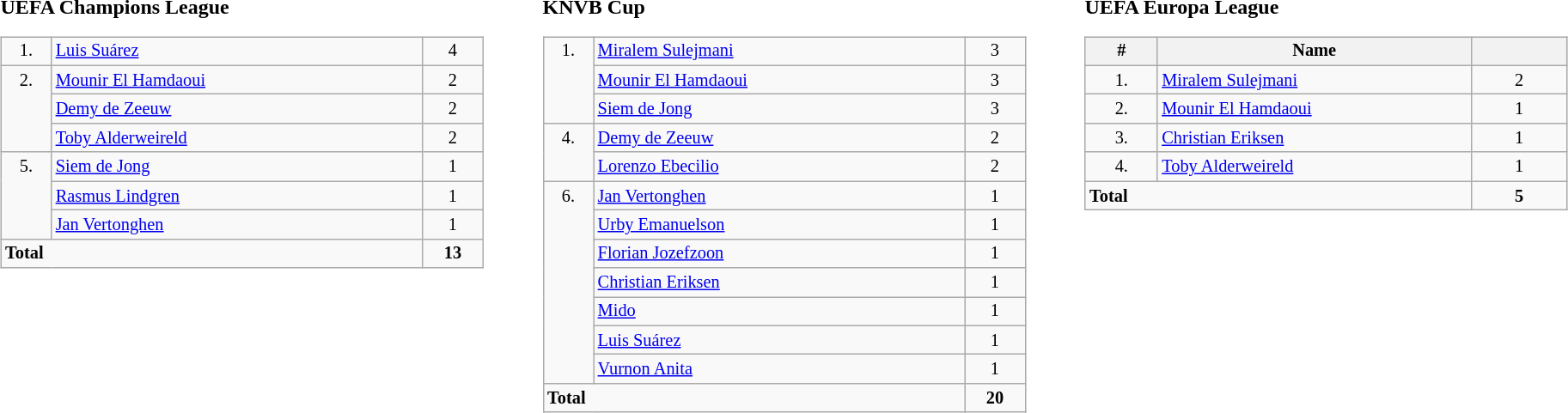<table width=100%>
<tr>
<td width=33% align=left valign=top><br><strong>UEFA Champions League</strong><table class="wikitable" style="width:90%; font-size:85%;">
<tr valign=top>
<td align=center>1.</td>
<td> <a href='#'>Luis Suárez</a></td>
<td align=center>4</td>
</tr>
<tr valign=top>
<td rowspan=3 align=center>2.</td>
<td> <a href='#'>Mounir El Hamdaoui</a></td>
<td align=center>2</td>
</tr>
<tr valign=top>
<td> <a href='#'>Demy de Zeeuw</a></td>
<td align=center>2</td>
</tr>
<tr valign=top>
<td> <a href='#'>Toby Alderweireld</a></td>
<td align=center>2</td>
</tr>
<tr valign=top>
<td rowspan=3 align=center>5.</td>
<td> <a href='#'>Siem de Jong</a></td>
<td align=center>1</td>
</tr>
<tr valign=top>
<td> <a href='#'>Rasmus Lindgren</a></td>
<td align=center>1</td>
</tr>
<tr valign=top>
<td> <a href='#'>Jan Vertonghen</a></td>
<td align=center>1</td>
</tr>
<tr valign=top>
<td colspan=2><strong>Total</strong></td>
<td align=center><strong>13</strong></td>
</tr>
</table>
</td>
<td width=33% align=left valign=top><br><strong>KNVB Cup</strong><table class="wikitable" style="width:90%; font-size:85%;">
<tr valign=top>
<td rowspan=3 align=center>1.</td>
<td> <a href='#'>Miralem Sulejmani</a></td>
<td align=center>3</td>
</tr>
<tr valign=top>
<td> <a href='#'>Mounir El Hamdaoui</a></td>
<td align=center>3</td>
</tr>
<tr valign=top>
<td> <a href='#'>Siem de Jong</a></td>
<td align=center>3</td>
</tr>
<tr valign=top>
<td rowspan=2 align=center>4.</td>
<td> <a href='#'>Demy de Zeeuw</a></td>
<td align=center>2</td>
</tr>
<tr valign=top>
<td> <a href='#'>Lorenzo Ebecilio</a></td>
<td align=center>2</td>
</tr>
<tr valign=top>
<td rowspan=7 align=center>6.</td>
<td> <a href='#'>Jan Vertonghen</a></td>
<td align=center>1</td>
</tr>
<tr valign=top>
<td> <a href='#'>Urby Emanuelson</a></td>
<td align=center>1</td>
</tr>
<tr valign=top>
<td> <a href='#'>Florian Jozefzoon</a></td>
<td align=center>1</td>
</tr>
<tr valign=top>
<td> <a href='#'>Christian Eriksen</a></td>
<td align=center>1</td>
</tr>
<tr valign=top>
<td> <a href='#'>Mido</a></td>
<td align=center>1</td>
</tr>
<tr valign=top>
<td> <a href='#'>Luis Suárez</a></td>
<td align=center>1</td>
</tr>
<tr valign=top>
<td> <a href='#'>Vurnon Anita</a></td>
<td align=center>1</td>
</tr>
<tr valign=top>
<td colspan=2><strong>Total</strong></td>
<td align=center><strong>20</strong></td>
</tr>
</table>
</td>
<td width=33% align=left valign=top><br><strong>UEFA Europa League</strong><table class="wikitable" style="width:90%; font-size:85%;">
<tr valign=top>
<th width=15% align=center>#</th>
<th width=65% align=center>Name</th>
<th width=20% align=center></th>
</tr>
<tr valign=top>
<td align=center>1.</td>
<td> <a href='#'>Miralem Sulejmani</a></td>
<td align=center>2</td>
</tr>
<tr valign=top>
<td align=center>2.</td>
<td> <a href='#'>Mounir El Hamdaoui</a></td>
<td align=center>1</td>
</tr>
<tr valign=top>
<td align=center>3.</td>
<td> <a href='#'>Christian Eriksen</a></td>
<td align=center>1</td>
</tr>
<tr valign=top>
<td align=center>4.</td>
<td> <a href='#'>Toby Alderweireld</a></td>
<td align=center>1</td>
</tr>
<tr valign=top>
<td colspan=2><strong>Total</strong></td>
<td align=center><strong>5</strong></td>
</tr>
</table>
</td>
</tr>
</table>
